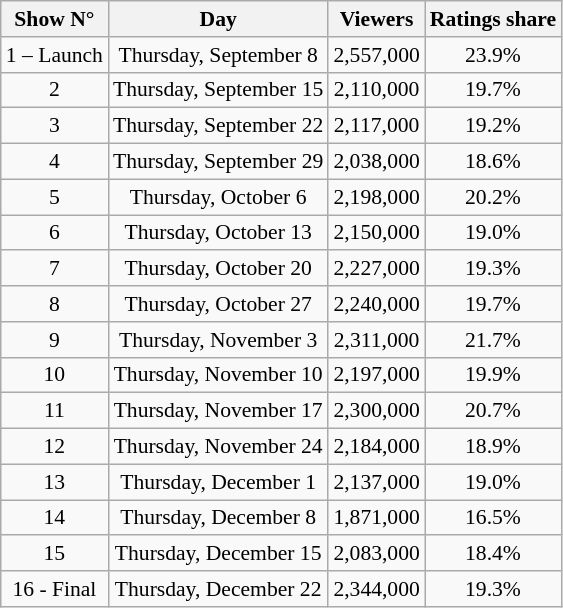<table class="wikitable sortable centre" style="text-align:center;font-size:90%;">
<tr>
<th>Show N°</th>
<th>Day</th>
<th>Viewers</th>
<th>Ratings share</th>
</tr>
<tr>
<td>1 – Launch</td>
<td>Thursday, September 8</td>
<td>2,557,000</td>
<td>23.9%</td>
</tr>
<tr>
<td>2</td>
<td>Thursday, September 15</td>
<td>2,110,000</td>
<td>19.7%</td>
</tr>
<tr>
<td>3</td>
<td>Thursday, September 22</td>
<td>2,117,000</td>
<td>19.2%</td>
</tr>
<tr>
<td>4</td>
<td>Thursday, September 29</td>
<td>2,038,000</td>
<td>18.6%</td>
</tr>
<tr>
<td>5</td>
<td>Thursday, October 6</td>
<td>2,198,000</td>
<td>20.2%</td>
</tr>
<tr>
<td>6</td>
<td>Thursday, October 13</td>
<td>2,150,000</td>
<td>19.0%</td>
</tr>
<tr>
<td>7</td>
<td>Thursday, October 20</td>
<td>2,227,000</td>
<td>19.3%</td>
</tr>
<tr>
<td>8</td>
<td>Thursday, October 27</td>
<td>2,240,000</td>
<td>19.7%</td>
</tr>
<tr>
<td>9</td>
<td>Thursday, November 3</td>
<td>2,311,000</td>
<td>21.7%</td>
</tr>
<tr>
<td>10</td>
<td>Thursday, November 10</td>
<td>2,197,000</td>
<td>19.9%</td>
</tr>
<tr>
<td>11</td>
<td>Thursday, November 17</td>
<td>2,300,000</td>
<td>20.7%</td>
</tr>
<tr>
<td>12</td>
<td>Thursday, November 24</td>
<td>2,184,000</td>
<td>18.9%</td>
</tr>
<tr>
<td>13</td>
<td>Thursday, December 1</td>
<td>2,137,000</td>
<td>19.0%</td>
</tr>
<tr>
<td>14</td>
<td>Thursday, December 8</td>
<td>1,871,000</td>
<td>16.5%</td>
</tr>
<tr>
<td>15</td>
<td>Thursday, December 15</td>
<td>2,083,000</td>
<td>18.4%</td>
</tr>
<tr>
<td>16 - Final</td>
<td>Thursday, December 22</td>
<td>2,344,000</td>
<td>19.3%</td>
</tr>
</table>
